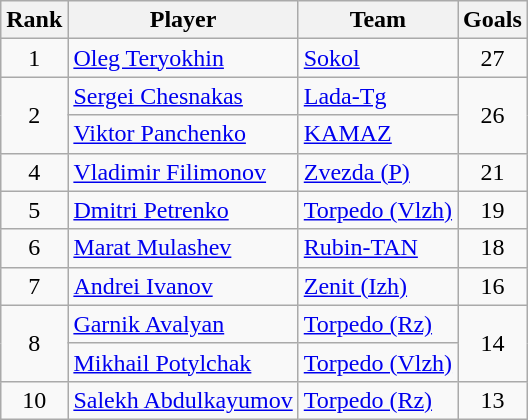<table class="wikitable">
<tr>
<th>Rank</th>
<th>Player</th>
<th>Team</th>
<th>Goals</th>
</tr>
<tr>
<td align=center>1</td>
<td> <a href='#'>Oleg Teryokhin</a></td>
<td><a href='#'>Sokol</a></td>
<td align=center>27</td>
</tr>
<tr>
<td rowspan=2 align=center>2</td>
<td> <a href='#'>Sergei Chesnakas</a></td>
<td><a href='#'>Lada-Tg</a></td>
<td rowspan=2 align=center>26</td>
</tr>
<tr>
<td> <a href='#'>Viktor Panchenko</a></td>
<td><a href='#'>KAMAZ</a></td>
</tr>
<tr>
<td align=center>4</td>
<td> <a href='#'>Vladimir Filimonov</a></td>
<td><a href='#'>Zvezda (P)</a></td>
<td align=center>21</td>
</tr>
<tr>
<td align=center>5</td>
<td> <a href='#'>Dmitri Petrenko</a></td>
<td><a href='#'>Torpedo (Vlzh)</a></td>
<td align=center>19</td>
</tr>
<tr>
<td align=center>6</td>
<td> <a href='#'>Marat Mulashev</a></td>
<td><a href='#'>Rubin-TAN</a></td>
<td align=center>18</td>
</tr>
<tr>
<td align=center>7</td>
<td> <a href='#'>Andrei Ivanov</a></td>
<td><a href='#'>Zenit (Izh)</a></td>
<td align=center>16</td>
</tr>
<tr>
<td rowspan=2 align=center>8</td>
<td> <a href='#'>Garnik Avalyan</a></td>
<td><a href='#'>Torpedo (Rz)</a></td>
<td rowspan=2 align=center>14</td>
</tr>
<tr>
<td> <a href='#'>Mikhail Potylchak</a></td>
<td><a href='#'>Torpedo (Vlzh)</a></td>
</tr>
<tr>
<td align=center>10</td>
<td> <a href='#'>Salekh Abdulkayumov</a></td>
<td><a href='#'>Torpedo (Rz)</a></td>
<td align=center>13</td>
</tr>
</table>
